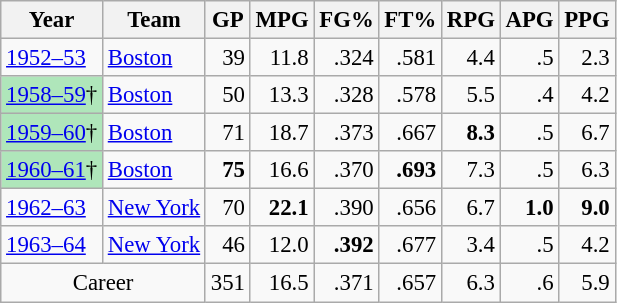<table class="wikitable sortable" style="font-size:95%; text-align:right;">
<tr>
<th>Year</th>
<th>Team</th>
<th>GP</th>
<th>MPG</th>
<th>FG%</th>
<th>FT%</th>
<th>RPG</th>
<th>APG</th>
<th>PPG</th>
</tr>
<tr>
<td style="text-align:left;"><a href='#'>1952–53</a></td>
<td style="text-align:left;"><a href='#'>Boston</a></td>
<td>39</td>
<td>11.8</td>
<td>.324</td>
<td>.581</td>
<td>4.4</td>
<td>.5</td>
<td>2.3</td>
</tr>
<tr>
<td style="text-align:left;background:#afe6ba;"><a href='#'>1958–59</a>†</td>
<td style="text-align:left;"><a href='#'>Boston</a></td>
<td>50</td>
<td>13.3</td>
<td>.328</td>
<td>.578</td>
<td>5.5</td>
<td>.4</td>
<td>4.2</td>
</tr>
<tr>
<td style="text-align:left;background:#afe6ba;"><a href='#'>1959–60</a>†</td>
<td style="text-align:left;"><a href='#'>Boston</a></td>
<td>71</td>
<td>18.7</td>
<td>.373</td>
<td>.667</td>
<td><strong>8.3</strong></td>
<td>.5</td>
<td>6.7</td>
</tr>
<tr>
<td style="text-align:left;background:#afe6ba;"><a href='#'>1960–61</a>†</td>
<td style="text-align:left;"><a href='#'>Boston</a></td>
<td><strong>75</strong></td>
<td>16.6</td>
<td>.370</td>
<td><strong>.693</strong></td>
<td>7.3</td>
<td>.5</td>
<td>6.3</td>
</tr>
<tr>
<td style="text-align:left;"><a href='#'>1962–63</a></td>
<td style="text-align:left;"><a href='#'>New York</a></td>
<td>70</td>
<td><strong>22.1</strong></td>
<td>.390</td>
<td>.656</td>
<td>6.7</td>
<td><strong>1.0</strong></td>
<td><strong>9.0</strong></td>
</tr>
<tr>
<td style="text-align:left;"><a href='#'>1963–64</a></td>
<td style="text-align:left;"><a href='#'>New York</a></td>
<td>46</td>
<td>12.0</td>
<td><strong>.392</strong></td>
<td>.677</td>
<td>3.4</td>
<td>.5</td>
<td>4.2</td>
</tr>
<tr class="sortbottom">
<td style="text-align:center;" colspan="2">Career</td>
<td>351</td>
<td>16.5</td>
<td>.371</td>
<td>.657</td>
<td>6.3</td>
<td>.6</td>
<td>5.9</td>
</tr>
</table>
